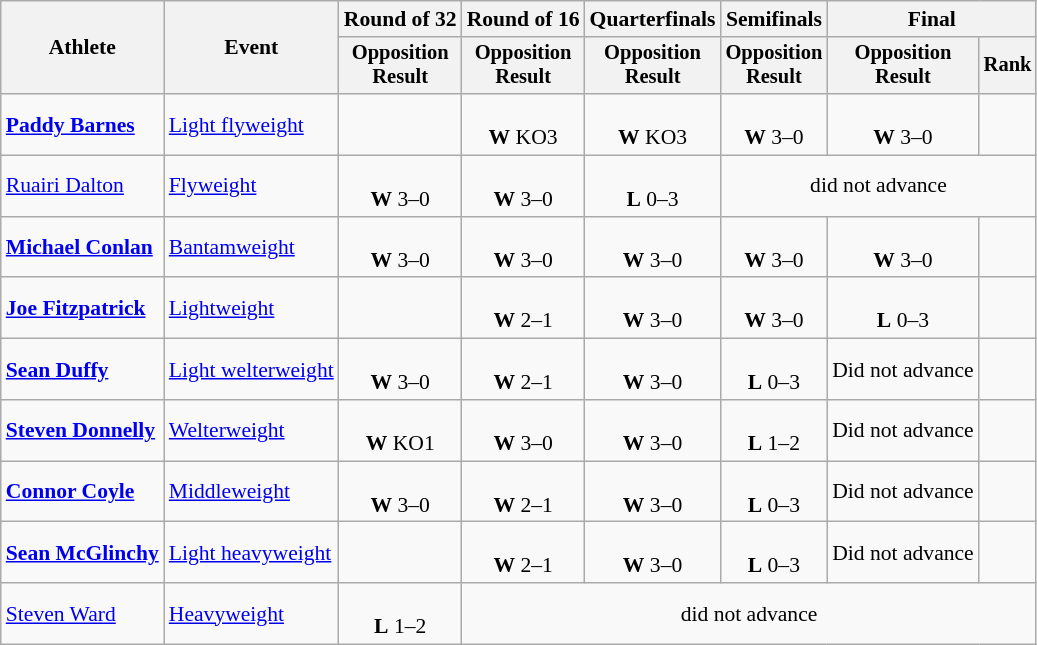<table class="wikitable" style="font-size:90%">
<tr>
<th rowspan=2>Athlete</th>
<th rowspan=2>Event</th>
<th>Round of 32</th>
<th>Round of 16</th>
<th>Quarterfinals</th>
<th>Semifinals</th>
<th colspan=2>Final</th>
</tr>
<tr style="font-size:95%">
<th>Opposition<br>Result</th>
<th>Opposition<br>Result</th>
<th>Opposition<br>Result</th>
<th>Opposition<br>Result</th>
<th>Opposition<br>Result</th>
<th>Rank</th>
</tr>
<tr align=center>
<td align=left><strong><a href='#'>Paddy Barnes</a></strong></td>
<td align=left><a href='#'>Light flyweight</a></td>
<td></td>
<td><br><strong>W</strong> KO3</td>
<td><br><strong>W</strong> KO3</td>
<td><br><strong>W</strong> 3–0</td>
<td><br><strong>W</strong> 3–0</td>
<td></td>
</tr>
<tr align=center>
<td align=left><a href='#'>Ruairi Dalton</a></td>
<td align=left><a href='#'>Flyweight</a></td>
<td><br><strong>W</strong> 3–0</td>
<td><br><strong>W</strong> 3–0</td>
<td><br><strong>L</strong> 0–3</td>
<td colspan=3>did not advance</td>
</tr>
<tr align=center>
<td align=left><strong><a href='#'>Michael Conlan</a></strong></td>
<td align=left><a href='#'>Bantamweight</a></td>
<td><br><strong>W</strong> 3–0</td>
<td><br><strong>W</strong> 3–0</td>
<td><br><strong>W</strong> 3–0</td>
<td><br><strong>W</strong> 3–0</td>
<td><br><strong>W</strong> 3–0</td>
<td></td>
</tr>
<tr align=center>
<td align=left><strong><a href='#'>Joe Fitzpatrick</a></strong></td>
<td align=left><a href='#'>Lightweight</a></td>
<td></td>
<td><br><strong>W</strong> 2–1</td>
<td><br><strong>W</strong> 3–0</td>
<td><br><strong>W</strong> 3–0</td>
<td><br><strong>L</strong> 0–3</td>
<td></td>
</tr>
<tr align=center>
<td align=left><strong><a href='#'>Sean Duffy</a></strong></td>
<td align=left><a href='#'>Light welterweight</a></td>
<td><br><strong>W</strong> 3–0</td>
<td><br><strong>W</strong> 2–1</td>
<td><br><strong>W</strong> 3–0</td>
<td><br><strong>L</strong> 0–3</td>
<td>Did not advance</td>
<td></td>
</tr>
<tr align=center>
<td align=left><strong><a href='#'>Steven Donnelly</a></strong></td>
<td align=left><a href='#'>Welterweight</a></td>
<td><br><strong>W</strong> KO1</td>
<td><br><strong>W</strong> 3–0</td>
<td><br><strong>W</strong> 3–0</td>
<td><br><strong>L</strong> 1–2</td>
<td>Did not advance</td>
<td></td>
</tr>
<tr align=center>
<td align=left><strong><a href='#'>Connor Coyle</a></strong></td>
<td align=left><a href='#'>Middleweight</a></td>
<td><br><strong>W</strong> 3–0</td>
<td><br><strong>W</strong> 2–1</td>
<td><br><strong>W</strong> 3–0</td>
<td><br><strong>L</strong> 0–3</td>
<td>Did not advance</td>
<td></td>
</tr>
<tr align=center>
<td align=left><strong><a href='#'>Sean McGlinchy</a></strong></td>
<td align=left><a href='#'>Light heavyweight</a></td>
<td></td>
<td><br><strong>W</strong> 2–1</td>
<td><br><strong>W</strong> 3–0</td>
<td><br><strong>L</strong> 0–3</td>
<td>Did not advance</td>
<td></td>
</tr>
<tr align=center>
<td align=left><a href='#'>Steven Ward</a></td>
<td align=left><a href='#'>Heavyweight</a></td>
<td><br><strong>L</strong> 1–2</td>
<td colspan=5>did not advance</td>
</tr>
</table>
